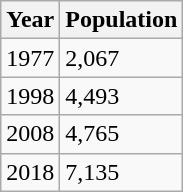<table class="wikitable">
<tr>
<th>Year</th>
<th>Population</th>
</tr>
<tr>
<td>1977</td>
<td>2,067</td>
</tr>
<tr>
<td>1998</td>
<td>4,493</td>
</tr>
<tr>
<td>2008</td>
<td>4,765</td>
</tr>
<tr>
<td>2018</td>
<td>7,135</td>
</tr>
</table>
